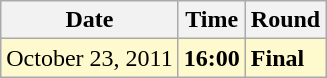<table class="wikitable">
<tr>
<th>Date</th>
<th>Time</th>
<th>Round</th>
</tr>
<tr style=background:lemonchiffon>
<td>October 23, 2011</td>
<td><strong>16:00</strong></td>
<td><strong>Final</strong></td>
</tr>
</table>
